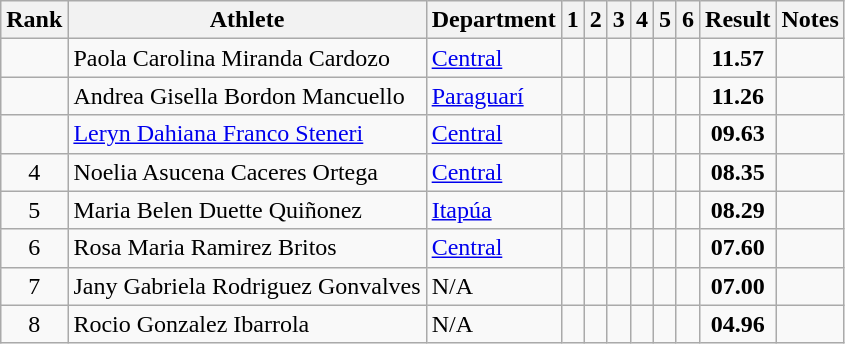<table class="sortable wikitable" style="text-align:center">
<tr>
<th>Rank</th>
<th>Athlete</th>
<th>Department</th>
<th>1</th>
<th>2</th>
<th>3</th>
<th>4</th>
<th>5</th>
<th>6</th>
<th>Result</th>
<th>Notes</th>
</tr>
<tr>
<td></td>
<td align="left">Paola Carolina Miranda Cardozo</td>
<td align="left"><a href='#'>Central</a></td>
<td></td>
<td></td>
<td></td>
<td></td>
<td></td>
<td></td>
<td><strong>11.57</strong></td>
<td></td>
</tr>
<tr>
<td></td>
<td align="left">Andrea Gisella Bordon Mancuello</td>
<td align="left"><a href='#'>Paraguarí</a></td>
<td></td>
<td></td>
<td></td>
<td></td>
<td></td>
<td></td>
<td><strong>11.26</strong></td>
<td></td>
</tr>
<tr>
<td></td>
<td align="left"><a href='#'>Leryn Dahiana Franco Steneri</a></td>
<td align="left"><a href='#'>Central</a></td>
<td></td>
<td></td>
<td></td>
<td></td>
<td></td>
<td></td>
<td><strong>09.63</strong></td>
<td></td>
</tr>
<tr>
<td>4</td>
<td align="left">Noelia Asucena Caceres Ortega</td>
<td align="left"><a href='#'>Central</a></td>
<td></td>
<td></td>
<td></td>
<td></td>
<td></td>
<td></td>
<td><strong>08.35</strong></td>
<td></td>
</tr>
<tr>
<td>5</td>
<td align="left">Maria Belen Duette Quiñonez</td>
<td align="left"><a href='#'>Itapúa</a></td>
<td></td>
<td></td>
<td></td>
<td></td>
<td></td>
<td></td>
<td><strong>08.29</strong></td>
<td></td>
</tr>
<tr>
<td>6</td>
<td align="left">Rosa Maria Ramirez Britos</td>
<td align="left"><a href='#'>Central</a></td>
<td></td>
<td></td>
<td></td>
<td></td>
<td></td>
<td></td>
<td><strong>07.60</strong></td>
<td></td>
</tr>
<tr>
<td>7</td>
<td align="left">Jany Gabriela Rodriguez Gonvalves</td>
<td align="left">N/A</td>
<td></td>
<td></td>
<td></td>
<td></td>
<td></td>
<td></td>
<td><strong>07.00</strong></td>
<td></td>
</tr>
<tr>
<td>8</td>
<td align="left">Rocio Gonzalez Ibarrola</td>
<td align="left">N/A</td>
<td></td>
<td></td>
<td></td>
<td></td>
<td></td>
<td></td>
<td><strong>04.96</strong></td>
<td></td>
</tr>
</table>
